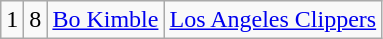<table class="wikitable">
<tr style="text-align:center;" bgcolor="">
<td>1</td>
<td>8</td>
<td><a href='#'>Bo Kimble</a></td>
<td><a href='#'>Los Angeles Clippers</a></td>
</tr>
</table>
